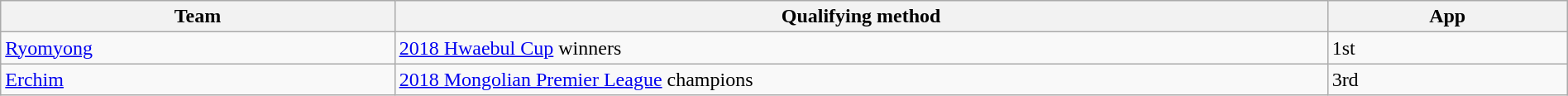<table class="wikitable" style="table-layout:fixed;width:100%;">
<tr>
<th width=25%>Team</th>
<th width=60%>Qualifying method</th>
<th width=15%>App </th>
</tr>
<tr>
<td> <a href='#'>Ryomyong</a></td>
<td><a href='#'>2018 Hwaebul Cup</a> winners</td>
<td>1st</td>
</tr>
<tr>
<td> <a href='#'>Erchim</a></td>
<td><a href='#'>2018 Mongolian Premier League</a> champions</td>
<td>3rd </td>
</tr>
</table>
